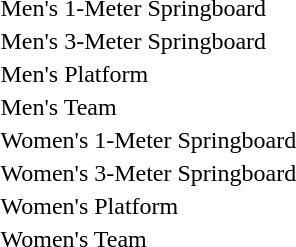<table>
<tr>
<td>Men's 1-Meter Springboard</td>
<td></td>
<td></td>
<td></td>
</tr>
<tr>
<td>Men's 3-Meter Springboard</td>
<td></td>
<td></td>
<td></td>
</tr>
<tr>
<td>Men's Platform</td>
<td></td>
<td></td>
<td></td>
</tr>
<tr>
<td>Men's Team</td>
<td></td>
<td></td>
<td></td>
</tr>
<tr>
<td>Women's 1-Meter Springboard</td>
<td></td>
<td></td>
<td></td>
</tr>
<tr>
<td>Women's 3-Meter Springboard</td>
<td></td>
<td></td>
<td></td>
</tr>
<tr>
<td>Women's Platform</td>
<td></td>
<td></td>
<td></td>
</tr>
<tr>
<td>Women's Team</td>
<td></td>
<td></td>
<td></td>
</tr>
</table>
